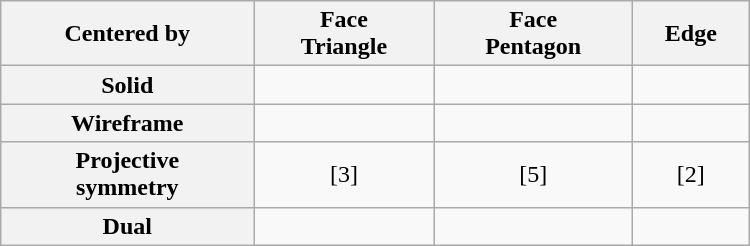<table class=wikitable width=500>
<tr>
<th>Centered by</th>
<th>Face<br>Triangle</th>
<th>Face<br>Pentagon</th>
<th>Edge</th>
</tr>
<tr>
<th>Solid</th>
<td></td>
<td></td>
<td></td>
</tr>
<tr>
<th>Wireframe</th>
<td></td>
<td></td>
<td></td>
</tr>
<tr align=center>
<th>Projective<br>symmetry</th>
<td>[3]</td>
<td>[5]</td>
<td>[2]</td>
</tr>
<tr>
<th>Dual</th>
<td></td>
<td></td>
<td></td>
</tr>
</table>
